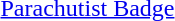<table>
<tr>
<td></td>
<td><a href='#'>Parachutist Badge</a></td>
</tr>
<tr>
</tr>
</table>
